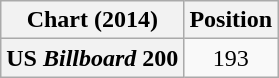<table class="wikitable plainrowheaders" style="text-align:center">
<tr>
<th scope="col">Chart (2014)</th>
<th scope="col">Position</th>
</tr>
<tr>
<th scope="row">US <em>Billboard</em> 200</th>
<td>193</td>
</tr>
</table>
